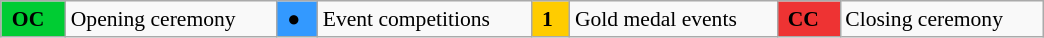<table class="wikitable" style="margin:0.5em auto; font-size:90%; position:relative; width:55%">
<tr>
<td style="background:#0c3;"> <strong>OC</strong> </td>
<td>Opening ceremony</td>
<td style="background:#39f;"> ● </td>
<td>Event competitions</td>
<td style="background:#fc0;"> <strong>1</strong> </td>
<td>Gold medal events</td>
<td style="background:#e33;"> <strong>CC</strong> </td>
<td>Closing ceremony</td>
</tr>
</table>
